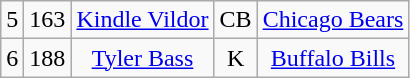<table class="wikitable" style="text-align:center">
<tr>
<td>5</td>
<td>163</td>
<td><a href='#'>Kindle Vildor</a></td>
<td>CB</td>
<td><a href='#'>Chicago Bears</a></td>
</tr>
<tr>
<td>6</td>
<td>188</td>
<td><a href='#'>Tyler Bass</a></td>
<td>K</td>
<td><a href='#'>Buffalo Bills</a></td>
</tr>
</table>
